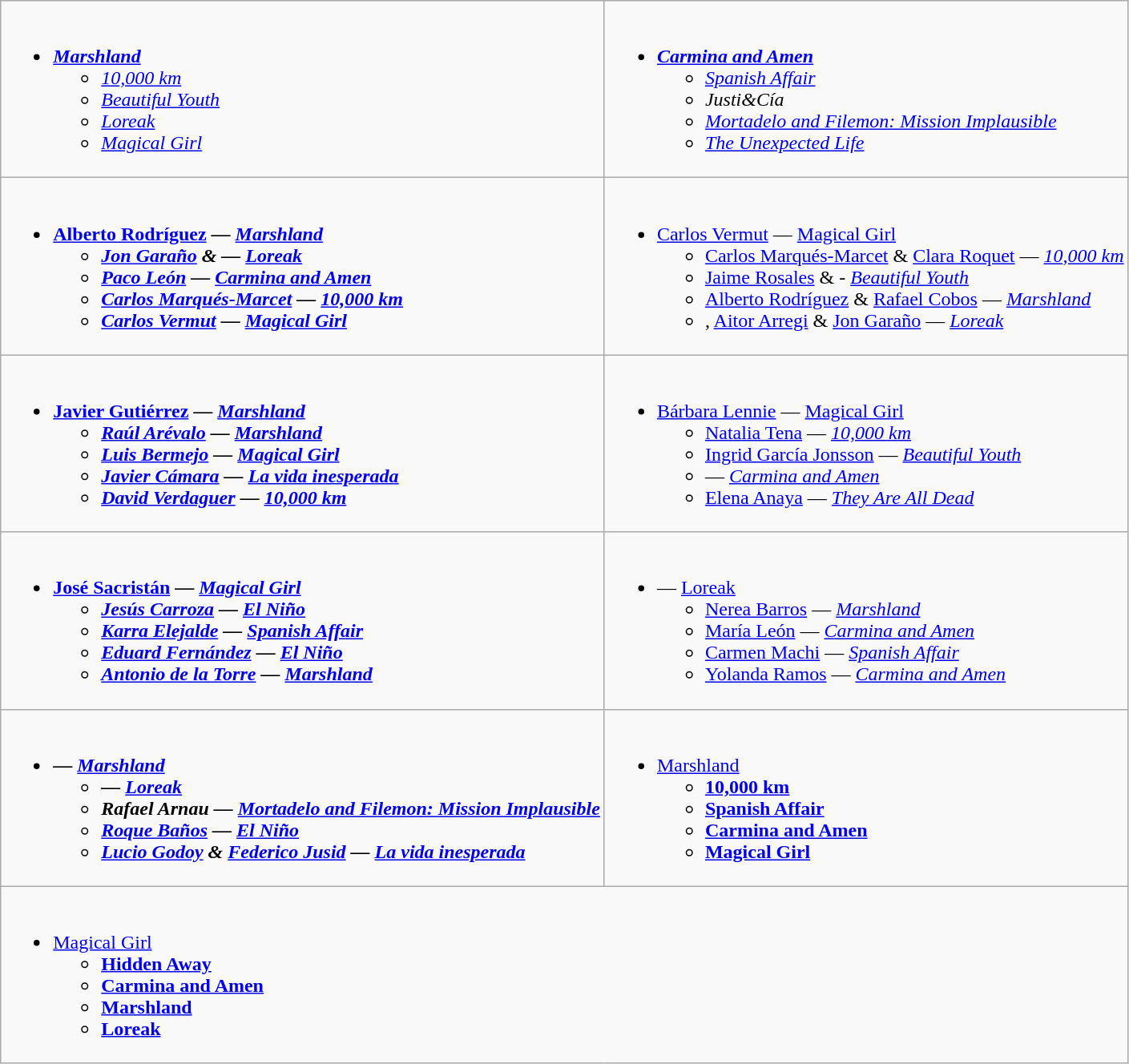<table class=wikitable style="width="100%">
<tr>
<td valign = "top" style="width="50%"><br><ul><li><strong><em><a href='#'>Marshland</a></em></strong><ul><li><em><a href='#'>10,000 km</a></em></li><li><em><a href='#'>Beautiful Youth</a></em></li><li><em><a href='#'>Loreak</a></em></li><li><em><a href='#'>Magical Girl</a></em></li></ul></li></ul></td>
<td valign = "top" style="width="50%"><br><ul><li><strong><em><a href='#'>Carmina and Amen</a></em></strong><ul><li><em><a href='#'>Spanish Affair</a></em></li><li><em>Justi&Cía</em></li><li><em><a href='#'>Mortadelo and Filemon: Mission Implausible</a></em></li><li><em><a href='#'>The Unexpected Life</a></em></li></ul></li></ul></td>
</tr>
<tr>
<td valign = "top" style="width="50%"><br><ul><li><strong><a href='#'>Alberto Rodríguez</a> — <em><a href='#'>Marshland</a><strong><em><ul><li><a href='#'>Jon Garaño</a> &  — </em><a href='#'>Loreak</a><em></li><li><a href='#'>Paco León</a> — </em><a href='#'>Carmina and Amen</a><em></li><li><a href='#'>Carlos Marqués-Marcet</a> — </em><a href='#'>10,000 km</a><em></li><li><a href='#'>Carlos Vermut</a> — </em><a href='#'>Magical Girl</a><em></li></ul></li></ul></td>
<td valign = "top" style="width="50%"><br><ul><li></strong><a href='#'>Carlos Vermut</a> — </em><a href='#'>Magical Girl</a></em></strong><ul><li><a href='#'>Carlos Marqués-Marcet</a> & <a href='#'>Clara Roquet</a> — <em><a href='#'>10,000 km</a></em></li><li><a href='#'>Jaime Rosales</a> &  - <em><a href='#'>Beautiful Youth</a></em></li><li><a href='#'>Alberto Rodríguez</a> & <a href='#'>Rafael Cobos</a> — <em><a href='#'>Marshland</a></em></li><li>, <a href='#'>Aitor Arregi</a> & <a href='#'>Jon Garaño</a> — <em><a href='#'>Loreak</a></em></li></ul></li></ul></td>
</tr>
<tr>
<td valign = "top" style="width="50%"><br><ul><li><strong><a href='#'>Javier Gutiérrez</a> — <em><a href='#'>Marshland</a><strong><em><ul><li><a href='#'>Raúl Arévalo</a> — </em><a href='#'>Marshland</a><em></li><li><a href='#'>Luis Bermejo</a> — </em><a href='#'>Magical Girl</a><em></li><li><a href='#'>Javier Cámara</a> — </em><a href='#'>La vida inesperada</a><em></li><li><a href='#'>David Verdaguer</a> — </em><a href='#'>10,000 km</a><em></li></ul></li></ul></td>
<td valign = "top" style="width="50%"><br><ul><li></strong><a href='#'>Bárbara Lennie</a> — </em><a href='#'>Magical Girl</a></em></strong><ul><li><a href='#'>Natalia Tena</a> — <em><a href='#'>10,000 km</a></em></li><li><a href='#'>Ingrid García Jonsson</a> — <em><a href='#'>Beautiful Youth</a></em></li><li> — <em><a href='#'>Carmina and Amen</a></em></li><li><a href='#'>Elena Anaya</a> — <em><a href='#'>They Are All Dead</a></em></li></ul></li></ul></td>
</tr>
<tr>
<td valign = "top" style="width="50%"><br><ul><li><strong><a href='#'>José Sacristán</a> — <em><a href='#'>Magical Girl</a><strong><em><ul><li><a href='#'>Jesús Carroza</a> — </em><a href='#'>El Niño</a><em></li><li><a href='#'>Karra Elejalde</a> — </em><a href='#'>Spanish Affair</a><em></li><li><a href='#'>Eduard Fernández</a> — </em><a href='#'>El Niño</a><em></li><li><a href='#'>Antonio de la Torre</a> — </em><a href='#'>Marshland</a><em></li></ul></li></ul></td>
<td valign = "top" style="width="50%"><br><ul><li></strong> — </em><a href='#'>Loreak</a></em></strong><ul><li><a href='#'>Nerea Barros</a> — <em><a href='#'>Marshland</a></em></li><li><a href='#'>María León</a> — <em><a href='#'>Carmina and Amen</a></em></li><li><a href='#'>Carmen Machi</a> — <em><a href='#'>Spanish Affair</a></em></li><li><a href='#'>Yolanda Ramos</a> — <em><a href='#'>Carmina and Amen</a></em></li></ul></li></ul></td>
</tr>
<tr>
<td valign = "top" style="width="50%"><br><ul><li><strong> — <em><a href='#'>Marshland</a><strong><em><ul><li> — </em><a href='#'>Loreak</a><em></li><li>Rafael Arnau — </em><a href='#'>Mortadelo and Filemon: Mission Implausible</a><em></li><li><a href='#'>Roque Baños</a> — </em><a href='#'>El Niño</a><em></li><li><a href='#'>Lucio Godoy</a> & <a href='#'>Federico Jusid</a> — </em><a href='#'>La vida inesperada</a><em></li></ul></li></ul></td>
<td valign = "top" style="width="50%"><br><ul><li></em></strong><a href='#'>Marshland</a><strong><em><ul><li></em><a href='#'>10,000 km</a><em></li><li></em><a href='#'>Spanish Affair</a><em></li><li></em><a href='#'>Carmina and Amen</a><em></li><li></em><a href='#'>Magical Girl</a><em></li></ul></li></ul></td>
</tr>
<tr>
<td valign = "top"  colspan = "2" style="width="50%"><br><ul><li></em></strong><a href='#'>Magical Girl</a><strong><em><ul><li></em><a href='#'>Hidden Away</a><em></li><li></em><a href='#'>Carmina and Amen</a><em></li><li></em><a href='#'>Marshland</a><em></li><li></em><a href='#'>Loreak</a><em></li></ul></li></ul></td>
</tr>
</table>
